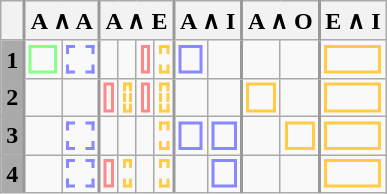<table class="wikitable mw-collapsible mw-collapsed">
<tr>
<th></th>
<th colspan=2 style="border-left:2px solid #999;">A ∧ A</th>
<th colspan=4 style="border-left:2px solid #999;">A ∧ E</th>
<th colspan=2 style="border-left:2px solid #999;">A ∧ I</th>
<th colspan=2 style="border-left:2px solid #999;">A ∧ O</th>
<th colspan=1 style="border-left:2px solid #999;">E ∧ I</th>
</tr>
<tr>
<th style="background: #AAA;">1</th>
<td style="outline-offset:-5px;outline:2px solid #8F8;border-left:2px solid #999;"></td>
<td style="outline-offset:-5px;outline:2px dashed #88F;"></td>
<td style="border-left:2px solid #999;"></td>
<td></td>
<td style="outline-offset:-5px;outline:2px solid #F88;"></td>
<td style="outline-offset:-5px;outline:2px dashed #FC4;"></td>
<td style="outline-offset:-5px;outline:2px solid #88F; border-left:2px solid #999;"></td>
<td></td>
<td style="border-left:2px solid #999;"></td>
<td></td>
<td style="outline-offset:-5px;outline:2px solid #FC4;border-left:2px solid #999;"></td>
</tr>
<tr>
<th style="background: #AAA;">2</th>
<td style="border-left:2px solid #999;"></td>
<td></td>
<td style="outline-offset:-5px;outline:2px solid #F88;border-left:2px solid #999;"></td>
<td style="outline-offset:-5px;outline:2px dashed #FC4;"></td>
<td style="outline-offset:-5px;outline:2px solid #F88;"></td>
<td style="outline-offset:-5px;outline:2px dashed #FC4;"></td>
<td style="border-left:2px solid #999;"></td>
<td></td>
<td style="outline-offset:-5px;outline:2px solid #FC4;border-left:2px solid #999;"></td>
<td></td>
<td style="outline-offset:-5px;outline:2px solid #FC4;border-left:2px solid #999;"></td>
</tr>
<tr>
<th style="background: #AAA;">3</th>
<td style="border-left:2px solid #999;"></td>
<td style="outline-offset:-5px;outline:2px dashed #88F;"></td>
<td style="border-left:2px solid #999;"></td>
<td></td>
<td></td>
<td style="outline-offset:-5px;outline:2px dashed #FC4;"></td>
<td style="outline-offset:-5px;outline:2px solid #88F;border-left:2px solid #999;"></td>
<td style="outline-offset:-5px;outline:2px solid #88F;"></td>
<td style="border-left:2px solid #999;"></td>
<td style="outline-offset:-5px;outline:2px solid #FC4;"></td>
<td style="outline-offset:-5px;outline:2px solid #FC4;border-left:2px solid #999;"></td>
</tr>
<tr>
<th style="background: #AAA;">4</th>
<td style="border-left:2px solid #999;"></td>
<td style="outline-offset:-5px;outline:2px dashed #88F;"></td>
<td style="outline-offset:-5px;outline:2px solid #F88;border-left:2px solid #999;"></td>
<td style="outline-offset:-5px;outline:2px dashed #FC4;"></td>
<td></td>
<td style="outline-offset:-5px;outline:2px dashed #FC4;"></td>
<td style="border-left:2px solid #999;"></td>
<td style="outline-offset:-5px;outline:2px solid #88F;"></td>
<td style="border-left:2px solid #999;"></td>
<td></td>
<td style="outline-offset:-5px;outline:2px solid #FC4;border-left:2px solid #999;"></td>
</tr>
</table>
